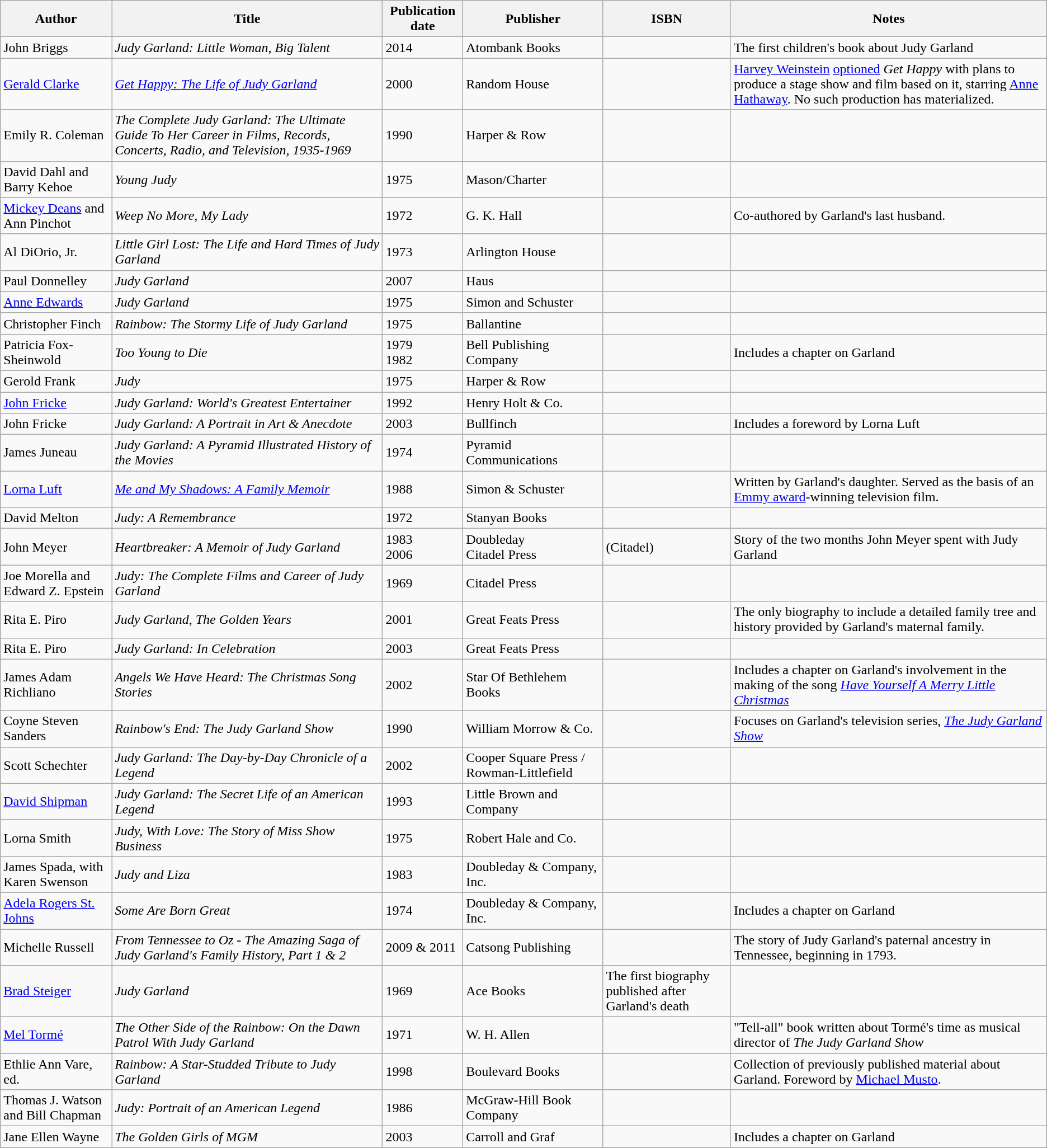<table class="wikitable sortable">
<tr>
<th class="unsortable">Author</th>
<th>Title</th>
<th>Publication date</th>
<th>Publisher</th>
<th class="unsortable">ISBN</th>
<th class="unsortable">Notes</th>
</tr>
<tr>
<td>John Briggs</td>
<td><em>Judy Garland: Little Woman, Big Talent</em></td>
<td>2014</td>
<td>Atombank Books</td>
<td></td>
<td>The first children's book about Judy Garland</td>
</tr>
<tr>
<td><a href='#'>Gerald Clarke</a></td>
<td><em><a href='#'>Get Happy: The Life of Judy Garland</a></em></td>
<td>2000</td>
<td>Random House</td>
<td></td>
<td><a href='#'>Harvey Weinstein</a> <a href='#'>optioned</a> <em>Get Happy</em> with plans to produce a stage show and film based on it, starring <a href='#'>Anne Hathaway</a>. No such production has materialized.</td>
</tr>
<tr>
<td>Emily R. Coleman</td>
<td><em>The Complete Judy Garland: The Ultimate Guide To Her Career in Films, Records, Concerts, Radio, and Television, 1935-1969</em></td>
<td>1990</td>
<td>Harper & Row</td>
<td></td>
<td></td>
</tr>
<tr>
<td>David Dahl and Barry Kehoe</td>
<td><em>Young Judy</em></td>
<td>1975</td>
<td>Mason/Charter</td>
<td></td>
<td></td>
</tr>
<tr>
<td><a href='#'>Mickey Deans</a> and Ann Pinchot</td>
<td><em>Weep No More, My Lady</em></td>
<td>1972</td>
<td>G. K. Hall</td>
<td></td>
<td>Co-authored by Garland's last husband.</td>
</tr>
<tr>
<td>Al DiOrio, Jr.</td>
<td><em>Little Girl Lost: The Life and Hard Times of Judy Garland</em></td>
<td>1973</td>
<td>Arlington House</td>
<td></td>
<td></td>
</tr>
<tr>
<td>Paul Donnelley</td>
<td><em>Judy Garland</em></td>
<td>2007</td>
<td>Haus</td>
<td></td>
<td></td>
</tr>
<tr>
<td><a href='#'>Anne Edwards</a></td>
<td><em>Judy Garland</em></td>
<td>1975</td>
<td>Simon and Schuster</td>
<td></td>
<td></td>
</tr>
<tr>
<td>Christopher Finch</td>
<td><em>Rainbow: The Stormy Life of Judy Garland</em></td>
<td>1975</td>
<td>Ballantine</td>
<td></td>
<td></td>
</tr>
<tr>
<td>Patricia Fox-Sheinwold</td>
<td><em>Too Young to Die</em></td>
<td>1979 <br> 1982</td>
<td>Bell Publishing Company</td>
<td></td>
<td>Includes a chapter on Garland</td>
</tr>
<tr>
<td>Gerold Frank</td>
<td><em>Judy</em></td>
<td>1975</td>
<td>Harper & Row</td>
<td></td>
<td></td>
</tr>
<tr>
<td><a href='#'>John Fricke</a></td>
<td><em>Judy Garland: World's Greatest Entertainer</em></td>
<td>1992</td>
<td>Henry Holt & Co.</td>
<td></td>
<td></td>
</tr>
<tr>
<td>John Fricke</td>
<td><em>Judy Garland: A Portrait in Art & Anecdote</em></td>
<td>2003</td>
<td>Bullfinch</td>
<td></td>
<td>Includes a foreword by Lorna Luft</td>
</tr>
<tr>
<td>James Juneau</td>
<td><em>Judy Garland: A Pyramid Illustrated History of the Movies</em></td>
<td>1974</td>
<td>Pyramid Communications</td>
<td></td>
<td></td>
</tr>
<tr>
<td><a href='#'>Lorna Luft</a></td>
<td><em><a href='#'>Me and My Shadows: A Family Memoir</a></em></td>
<td>1988</td>
<td>Simon & Schuster</td>
<td></td>
<td>Written by Garland's daughter. Served as the basis of an <a href='#'>Emmy award</a>-winning television film.</td>
</tr>
<tr>
<td>David Melton</td>
<td><em>Judy: A Remembrance</em></td>
<td>1972</td>
<td>Stanyan Books</td>
<td></td>
<td></td>
</tr>
<tr>
<td>John Meyer</td>
<td><em>Heartbreaker: A Memoir of Judy Garland</em></td>
<td>1983 <br> 2006</td>
<td>Doubleday <br> Citadel Press</td>
<td> (Citadel)</td>
<td>Story of the two months John Meyer spent with Judy Garland</td>
</tr>
<tr>
<td>Joe Morella and Edward Z. Epstein</td>
<td><em>Judy: The Complete Films and Career of Judy Garland</em></td>
<td>1969</td>
<td>Citadel Press</td>
<td></td>
<td></td>
</tr>
<tr>
<td>Rita E. Piro</td>
<td><em>Judy Garland, The Golden Years</em></td>
<td>2001</td>
<td>Great Feats Press</td>
<td></td>
<td>The only biography to include a detailed family tree and history provided by Garland's maternal family.</td>
</tr>
<tr>
<td>Rita E. Piro</td>
<td><em>Judy Garland: In Celebration</em></td>
<td>2003</td>
<td>Great Feats Press</td>
<td></td>
<td></td>
</tr>
<tr>
<td>James Adam Richliano</td>
<td><em>Angels We Have Heard: The Christmas Song Stories</em></td>
<td>2002</td>
<td>Star Of Bethlehem Books</td>
<td></td>
<td>Includes a chapter on Garland's involvement in the making of the song <em><a href='#'>Have Yourself A Merry Little Christmas</a></em></td>
</tr>
<tr>
<td>Coyne Steven Sanders</td>
<td><em>Rainbow's End: The Judy Garland Show</em></td>
<td>1990</td>
<td>William Morrow & Co.</td>
<td></td>
<td>Focuses on Garland's television series, <em><a href='#'>The Judy Garland Show</a></em></td>
</tr>
<tr>
<td>Scott Schechter</td>
<td><em>Judy Garland: The Day-by-Day Chronicle of a Legend</em></td>
<td>2002</td>
<td>Cooper Square Press / Rowman-Littlefield</td>
<td></td>
<td></td>
</tr>
<tr>
<td><a href='#'>David Shipman</a></td>
<td><em>Judy Garland: The Secret Life of an American Legend</em></td>
<td>1993</td>
<td>Little Brown and Company</td>
<td></td>
<td></td>
</tr>
<tr>
<td>Lorna Smith</td>
<td><em>Judy, With Love: The Story of Miss Show Business</em></td>
<td>1975</td>
<td>Robert Hale and Co.</td>
<td></td>
<td></td>
</tr>
<tr>
<td>James Spada, with Karen Swenson</td>
<td><em>Judy and Liza</em></td>
<td>1983</td>
<td>Doubleday & Company, Inc.</td>
<td></td>
<td></td>
</tr>
<tr>
<td><a href='#'>Adela Rogers St. Johns</a></td>
<td><em>Some Are Born Great</em></td>
<td>1974</td>
<td>Doubleday & Company, Inc.</td>
<td></td>
<td>Includes a chapter on Garland</td>
</tr>
<tr>
<td>Michelle Russell</td>
<td><em>From Tennessee to Oz - The Amazing Saga of Judy Garland's Family History, Part 1 & 2</em></td>
<td>2009 & 2011</td>
<td>Catsong Publishing</td>
<td></td>
<td>The story of Judy Garland's paternal ancestry in Tennessee, beginning in 1793.</td>
</tr>
<tr>
<td><a href='#'>Brad Steiger</a></td>
<td><em>Judy Garland</em></td>
<td>1969</td>
<td>Ace Books</td>
<td> The first biography published after Garland's death</td>
</tr>
<tr>
<td><a href='#'>Mel Tormé</a></td>
<td><em>The Other Side of the Rainbow: On the Dawn Patrol With Judy Garland</em></td>
<td>1971</td>
<td>W. H. Allen</td>
<td></td>
<td>"Tell-all" book written about Tormé's time as musical director of <em>The Judy Garland Show</em></td>
</tr>
<tr>
<td>Ethlie Ann Vare, ed.</td>
<td><em>Rainbow: A Star-Studded Tribute to Judy Garland</em></td>
<td>1998</td>
<td>Boulevard Books</td>
<td></td>
<td>Collection of previously published material about Garland. Foreword by <a href='#'>Michael Musto</a>.</td>
</tr>
<tr>
<td>Thomas J. Watson and Bill Chapman</td>
<td><em>Judy: Portrait of an American Legend</em></td>
<td>1986</td>
<td>McGraw-Hill Book Company</td>
<td></td>
<td></td>
</tr>
<tr>
<td>Jane Ellen Wayne</td>
<td><em>The Golden Girls of MGM</em></td>
<td>2003</td>
<td>Carroll and Graf</td>
<td></td>
<td>Includes a chapter on Garland</td>
</tr>
</table>
